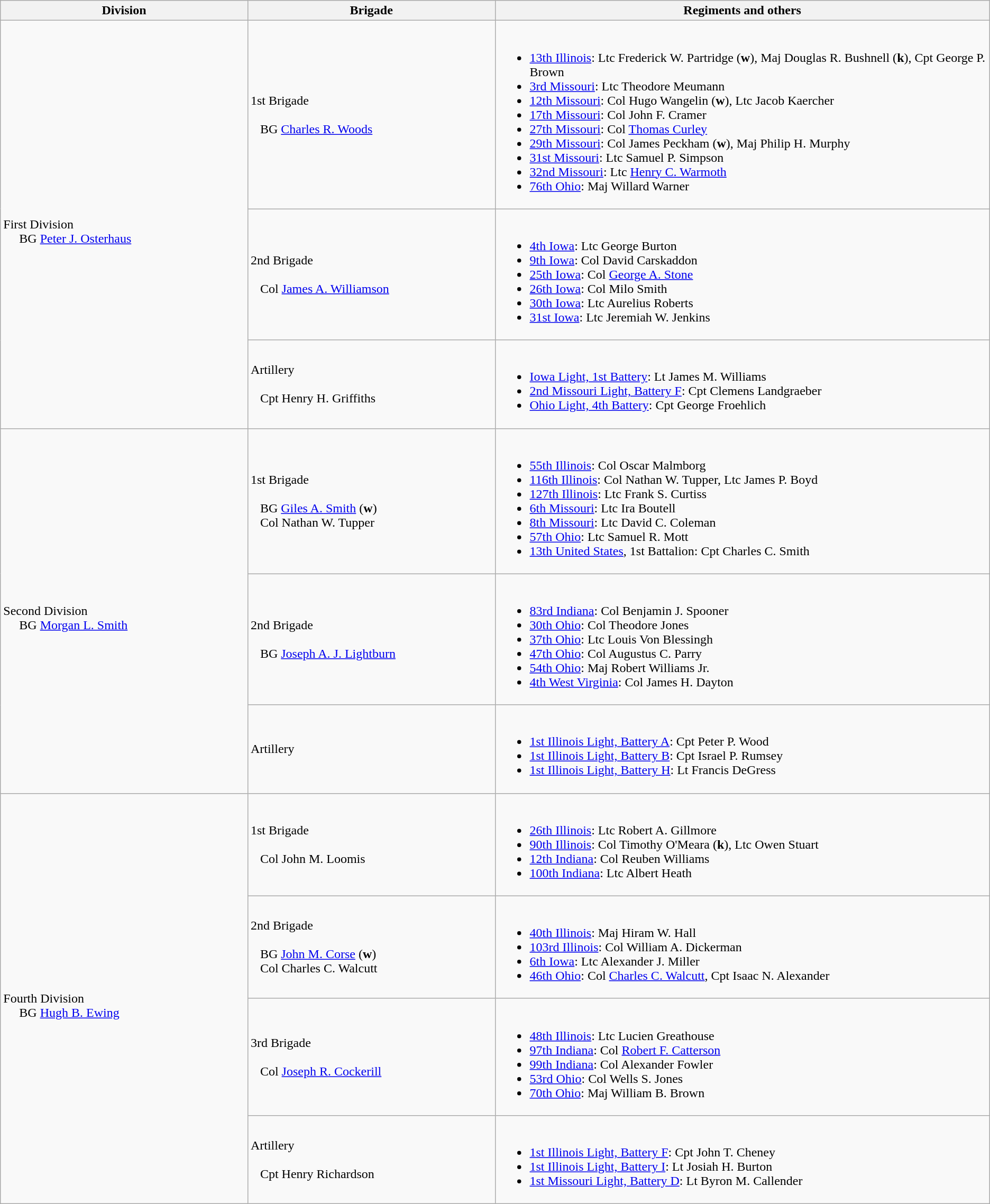<table class="wikitable">
<tr>
<th width=25%>Division</th>
<th width=25%>Brigade</th>
<th>Regiments and others</th>
</tr>
<tr>
<td rowspan=3><br>First Division
<br>    
BG <a href='#'>Peter J. Osterhaus</a></td>
<td>1st Brigade<br><br>  
BG <a href='#'>Charles R. Woods</a></td>
<td><br><ul><li><a href='#'>13th Illinois</a>: Ltc Frederick W. Partridge (<strong>w</strong>), Maj Douglas R. Bushnell (<strong>k</strong>), Cpt George P. Brown</li><li><a href='#'>3rd Missouri</a>: Ltc Theodore Meumann</li><li><a href='#'>12th Missouri</a>: Col Hugo Wangelin (<strong>w</strong>), Ltc Jacob Kaercher</li><li><a href='#'>17th Missouri</a>: Col John F. Cramer</li><li><a href='#'>27th Missouri</a>: Col <a href='#'>Thomas Curley</a></li><li><a href='#'>29th Missouri</a>: Col James Peckham (<strong>w</strong>), Maj Philip H. Murphy</li><li><a href='#'>31st Missouri</a>: Ltc Samuel P. Simpson</li><li><a href='#'>32nd Missouri</a>: Ltc <a href='#'>Henry C. Warmoth</a></li><li><a href='#'>76th Ohio</a>: Maj Willard Warner</li></ul></td>
</tr>
<tr>
<td>2nd Brigade<br><br>  
Col <a href='#'>James A. Williamson</a></td>
<td><br><ul><li><a href='#'>4th Iowa</a>: Ltc George Burton</li><li><a href='#'>9th Iowa</a>: Col David Carskaddon</li><li><a href='#'>25th Iowa</a>: Col <a href='#'>George A. Stone</a></li><li><a href='#'>26th Iowa</a>: Col Milo Smith</li><li><a href='#'>30th Iowa</a>: Ltc Aurelius Roberts</li><li><a href='#'>31st Iowa</a>: Ltc Jeremiah W. Jenkins</li></ul></td>
</tr>
<tr>
<td>Artillery<br><br>  
Cpt Henry H. Griffiths</td>
<td><br><ul><li><a href='#'>Iowa Light, 1st Battery</a>: Lt James M. Williams</li><li><a href='#'>2nd Missouri Light, Battery F</a>: Cpt Clemens Landgraeber</li><li><a href='#'>Ohio Light, 4th Battery</a>: Cpt George Froehlich</li></ul></td>
</tr>
<tr>
<td rowspan=3><br>Second Division
<br>    
BG <a href='#'>Morgan L. Smith</a></td>
<td>1st Brigade<br><br>  
BG <a href='#'>Giles A. Smith</a> (<strong>w</strong>)
<br>  
Col Nathan W. Tupper</td>
<td><br><ul><li><a href='#'>55th Illinois</a>: Col Oscar Malmborg</li><li><a href='#'>116th Illinois</a>: Col Nathan W. Tupper, Ltc James P. Boyd</li><li><a href='#'>127th Illinois</a>: Ltc Frank S. Curtiss</li><li><a href='#'>6th Missouri</a>: Ltc Ira Boutell</li><li><a href='#'>8th Missouri</a>: Ltc David C. Coleman</li><li><a href='#'>57th Ohio</a>: Ltc Samuel R. Mott</li><li><a href='#'>13th United States</a>, 1st Battalion: Cpt Charles C. Smith</li></ul></td>
</tr>
<tr>
<td>2nd Brigade<br><br>  
BG <a href='#'>Joseph A. J. Lightburn</a></td>
<td><br><ul><li><a href='#'>83rd Indiana</a>: Col Benjamin J. Spooner</li><li><a href='#'>30th Ohio</a>: Col Theodore Jones</li><li><a href='#'>37th Ohio</a>: Ltc Louis Von Blessingh</li><li><a href='#'>47th Ohio</a>: Col Augustus C. Parry</li><li><a href='#'>54th Ohio</a>: Maj Robert Williams Jr.</li><li><a href='#'>4th West Virginia</a>: Col James H. Dayton</li></ul></td>
</tr>
<tr>
<td>Artillery</td>
<td><br><ul><li><a href='#'>1st Illinois Light, Battery A</a>: Cpt Peter P. Wood</li><li><a href='#'>1st Illinois Light, Battery B</a>: Cpt Israel P. Rumsey</li><li><a href='#'>1st Illinois Light, Battery H</a>: Lt Francis DeGress</li></ul></td>
</tr>
<tr>
<td rowspan=4><br>Fourth Division
<br>    
BG <a href='#'>Hugh B. Ewing</a></td>
<td>1st Brigade<br><br>  
Col John M. Loomis</td>
<td><br><ul><li><a href='#'>26th Illinois</a>: Ltc Robert A. Gillmore</li><li><a href='#'>90th Illinois</a>: Col Timothy O'Meara (<strong>k</strong>), Ltc Owen Stuart</li><li><a href='#'>12th Indiana</a>: Col Reuben Williams</li><li><a href='#'>100th Indiana</a>: Ltc Albert Heath</li></ul></td>
</tr>
<tr>
<td>2nd Brigade<br><br>  
BG <a href='#'>John M. Corse</a> (<strong>w</strong>)
<br>  
Col Charles C. Walcutt</td>
<td><br><ul><li><a href='#'>40th Illinois</a>: Maj Hiram W. Hall</li><li><a href='#'>103rd Illinois</a>: Col William A. Dickerman</li><li><a href='#'>6th Iowa</a>: Ltc Alexander J. Miller</li><li><a href='#'>46th Ohio</a>: Col <a href='#'>Charles C. Walcutt</a>, Cpt Isaac N. Alexander</li></ul></td>
</tr>
<tr>
<td>3rd Brigade<br><br>  
Col <a href='#'>Joseph R. Cockerill</a></td>
<td><br><ul><li><a href='#'>48th Illinois</a>: Ltc Lucien Greathouse</li><li><a href='#'>97th Indiana</a>: Col <a href='#'>Robert F. Catterson</a></li><li><a href='#'>99th Indiana</a>: Col Alexander Fowler</li><li><a href='#'>53rd Ohio</a>: Col Wells S. Jones</li><li><a href='#'>70th Ohio</a>: Maj William B. Brown</li></ul></td>
</tr>
<tr>
<td>Artillery<br><br>  
Cpt Henry Richardson</td>
<td><br><ul><li><a href='#'>1st Illinois Light, Battery F</a>: Cpt John T. Cheney</li><li><a href='#'>1st Illinois Light, Battery I</a>: Lt Josiah H. Burton</li><li><a href='#'>1st Missouri Light, Battery D</a>: Lt Byron M. Callender</li></ul></td>
</tr>
</table>
